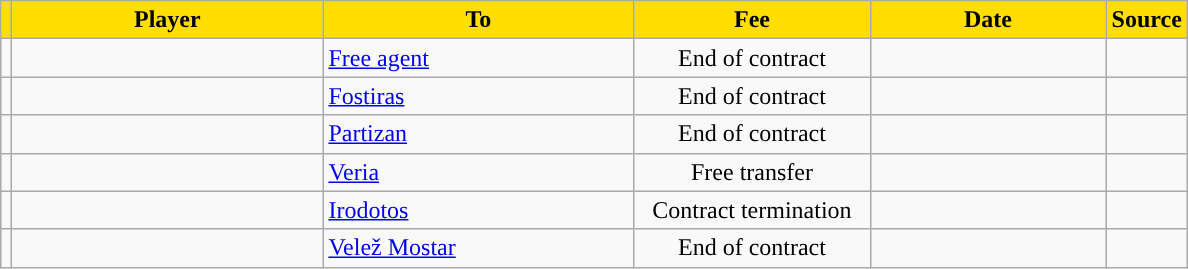<table class="wikitable sortable">
<tr>
<th style="background:#FFDE00"></th>
<th width=200 style="background:#FFDE00">Player</th>
<th width=200 style="background:#FFDE00">To</th>
<th width=150 style="background:#FFDE00">Fee</th>
<th width=150 style="background:#FFDE00">Date</th>
<th style="background:#FFDE00">Source</th>
</tr>
<tr>
<td align=center></td>
<td></td>
<td><a href='#'>Free agent</a></td>
<td align=center>End of contract</td>
<td align=center></td>
<td align=center></td>
</tr>
<tr>
<td align=center></td>
<td></td>
<td> <a href='#'>Fostiras</a></td>
<td align=center>End of contract</td>
<td align=center></td>
<td align=center></td>
</tr>
<tr>
<td align=center></td>
<td></td>
<td> <a href='#'>Partizan</a></td>
<td align=center>End of contract</td>
<td align=center></td>
<td align=center></td>
</tr>
<tr>
<td align=center></td>
<td></td>
<td> <a href='#'>Veria</a></td>
<td align=center>Free transfer</td>
<td align=center></td>
<td align=center></td>
</tr>
<tr>
<td align=center></td>
<td></td>
<td> <a href='#'>Irodotos</a></td>
<td align=center>Contract termination</td>
<td align=center></td>
<td align=center></td>
</tr>
<tr>
<td align=center></td>
<td></td>
<td> <a href='#'>Velež Mostar</a></td>
<td align=center>End of contract</td>
<td align=center></td>
<td align=center></td>
</tr>
</table>
